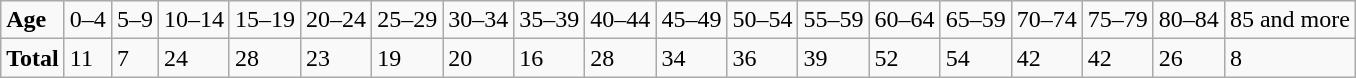<table class="wikitable">
<tr>
<td><strong>Age</strong></td>
<td>0–4</td>
<td>5–9</td>
<td>10–14</td>
<td>15–19</td>
<td>20–24</td>
<td>25–29</td>
<td>30–34</td>
<td>35–39</td>
<td>40–44</td>
<td>45–49</td>
<td>50–54</td>
<td>55–59</td>
<td>60–64</td>
<td>65–59</td>
<td>70–74</td>
<td>75–79</td>
<td>80–84</td>
<td>85 and more</td>
</tr>
<tr>
<td><strong>Total</strong></td>
<td>11</td>
<td>7</td>
<td>24</td>
<td>28</td>
<td>23</td>
<td>19</td>
<td>20</td>
<td>16</td>
<td>28</td>
<td>34</td>
<td>36</td>
<td>39</td>
<td>52</td>
<td>54</td>
<td>42</td>
<td>42</td>
<td>26</td>
<td>8</td>
</tr>
</table>
